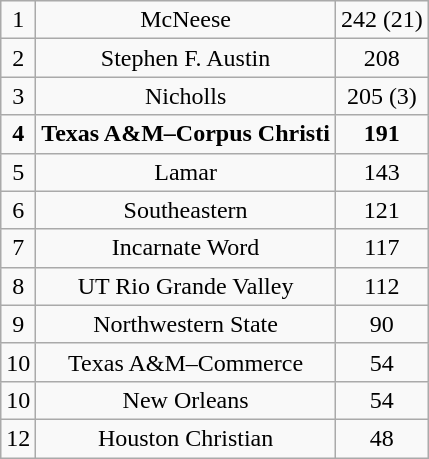<table class="wikitable">
<tr align="center">
<td>1</td>
<td>McNeese</td>
<td>242 (21)</td>
</tr>
<tr align="center">
<td>2</td>
<td>Stephen F. Austin</td>
<td>208</td>
</tr>
<tr align="center">
<td>3</td>
<td>Nicholls</td>
<td>205 (3)</td>
</tr>
<tr align="center">
<td><strong>4</strong></td>
<td><strong>Texas A&M–Corpus Christi</strong></td>
<td><strong>191</strong></td>
</tr>
<tr align="center">
<td>5</td>
<td>Lamar</td>
<td>143</td>
</tr>
<tr align="center">
<td>6</td>
<td>Southeastern</td>
<td>121</td>
</tr>
<tr align="center">
<td>7</td>
<td>Incarnate Word</td>
<td>117</td>
</tr>
<tr align="center">
<td>8</td>
<td>UT Rio Grande Valley</td>
<td>112</td>
</tr>
<tr align="center">
<td>9</td>
<td>Northwestern State</td>
<td>90</td>
</tr>
<tr align="center">
<td>10</td>
<td>Texas A&M–Commerce</td>
<td>54</td>
</tr>
<tr align="center">
<td>10</td>
<td>New Orleans</td>
<td>54</td>
</tr>
<tr align="center">
<td>12</td>
<td>Houston Christian</td>
<td>48</td>
</tr>
</table>
